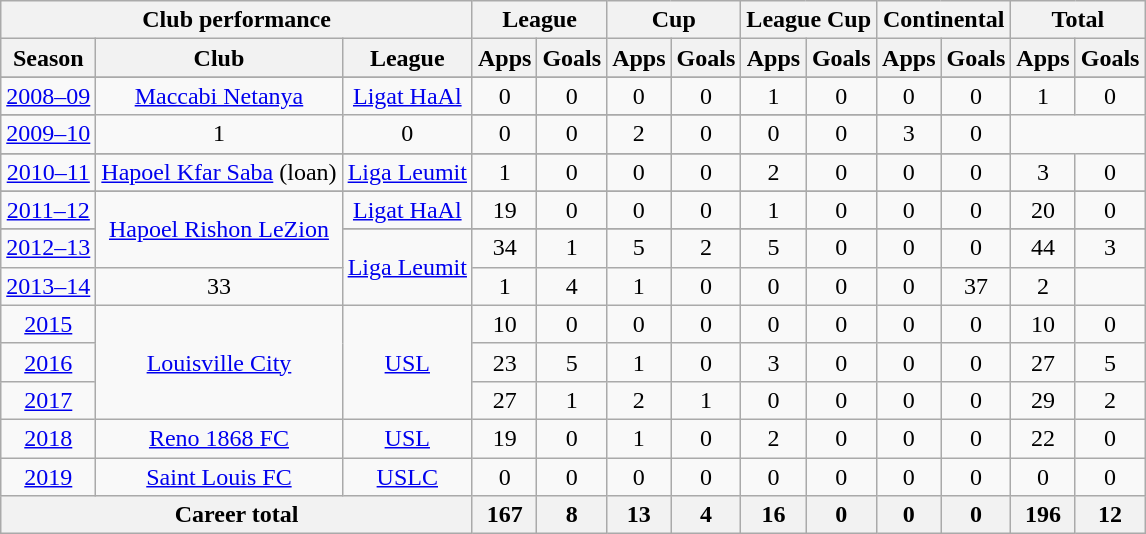<table class="wikitable" style="text-align:center">
<tr>
<th colspan=3>Club performance</th>
<th colspan=2>League</th>
<th colspan=2>Cup</th>
<th colspan=2>League Cup</th>
<th colspan=2>Continental</th>
<th colspan=2>Total</th>
</tr>
<tr>
<th>Season</th>
<th>Club</th>
<th>League</th>
<th>Apps</th>
<th>Goals</th>
<th>Apps</th>
<th>Goals</th>
<th>Apps</th>
<th>Goals</th>
<th>Apps</th>
<th>Goals</th>
<th>Apps</th>
<th>Goals</th>
</tr>
<tr>
</tr>
<tr>
<td><a href='#'>2008–09</a></td>
<td rowspan="2"><a href='#'>Maccabi Netanya</a></td>
<td rowspan="2"><a href='#'>Ligat HaAl</a></td>
<td>0</td>
<td>0</td>
<td>0</td>
<td>0</td>
<td>1</td>
<td>0</td>
<td>0</td>
<td>0</td>
<td>1</td>
<td>0</td>
</tr>
<tr>
</tr>
<tr>
<td><a href='#'>2009–10</a></td>
<td>1</td>
<td>0</td>
<td>0</td>
<td>0</td>
<td>2</td>
<td>0</td>
<td>0</td>
<td>0</td>
<td>3</td>
<td>0</td>
</tr>
<tr>
</tr>
<tr>
<td><a href='#'>2010–11</a></td>
<td><a href='#'>Hapoel Kfar Saba</a> (loan)</td>
<td><a href='#'>Liga Leumit</a></td>
<td>1</td>
<td>0</td>
<td>0</td>
<td>0</td>
<td>2</td>
<td>0</td>
<td>0</td>
<td>0</td>
<td>3</td>
<td>0</td>
</tr>
<tr>
</tr>
<tr>
<td><a href='#'>2011–12</a></td>
<td rowspan="3"><a href='#'>Hapoel Rishon LeZion</a></td>
<td><a href='#'>Ligat HaAl</a></td>
<td>19</td>
<td>0</td>
<td>0</td>
<td>0</td>
<td>1</td>
<td>0</td>
<td>0</td>
<td>0</td>
<td>20</td>
<td>0</td>
</tr>
<tr>
</tr>
<tr>
<td><a href='#'>2012–13</a></td>
<td rowspan="2"><a href='#'>Liga Leumit</a></td>
<td>34</td>
<td>1</td>
<td>5</td>
<td>2</td>
<td>5</td>
<td>0</td>
<td>0</td>
<td>0</td>
<td>44</td>
<td>3</td>
</tr>
<tr>
<td><a href='#'>2013–14</a></td>
<td>33</td>
<td>1</td>
<td>4</td>
<td>1</td>
<td>0</td>
<td>0</td>
<td>0</td>
<td>0</td>
<td>37</td>
<td>2</td>
</tr>
<tr>
<td><a href='#'>2015</a></td>
<td rowspan="3"><a href='#'>Louisville City</a></td>
<td rowspan="3"><a href='#'>USL</a></td>
<td>10</td>
<td>0</td>
<td>0</td>
<td>0</td>
<td>0</td>
<td>0</td>
<td>0</td>
<td>0</td>
<td>10</td>
<td>0</td>
</tr>
<tr>
<td><a href='#'>2016</a></td>
<td>23</td>
<td>5</td>
<td>1</td>
<td>0</td>
<td>3</td>
<td>0</td>
<td>0</td>
<td>0</td>
<td>27</td>
<td>5</td>
</tr>
<tr>
<td><a href='#'>2017</a></td>
<td>27</td>
<td>1</td>
<td>2</td>
<td>1</td>
<td>0</td>
<td>0</td>
<td>0</td>
<td>0</td>
<td>29</td>
<td>2</td>
</tr>
<tr>
<td><a href='#'>2018</a></td>
<td><a href='#'>Reno 1868 FC</a></td>
<td><a href='#'>USL</a></td>
<td>19</td>
<td>0</td>
<td>1</td>
<td>0</td>
<td>2</td>
<td>0</td>
<td>0</td>
<td>0</td>
<td>22</td>
<td>0</td>
</tr>
<tr>
<td><a href='#'>2019</a></td>
<td><a href='#'>Saint Louis FC</a></td>
<td><a href='#'>USLC</a></td>
<td>0</td>
<td>0</td>
<td>0</td>
<td>0</td>
<td>0</td>
<td>0</td>
<td>0</td>
<td>0</td>
<td>0</td>
<td>0</td>
</tr>
<tr>
<th colspan=3>Career total</th>
<th>167</th>
<th>8</th>
<th>13</th>
<th>4</th>
<th>16</th>
<th>0</th>
<th>0</th>
<th>0</th>
<th>196</th>
<th>12</th>
</tr>
</table>
